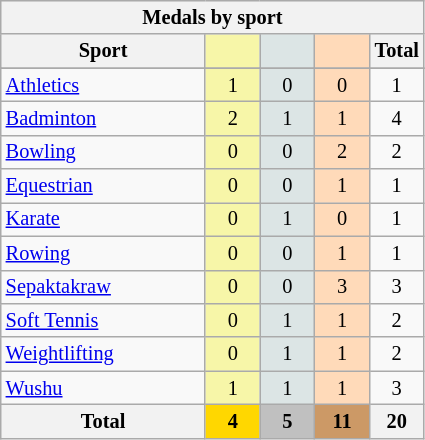<table class="wikitable" style="font-size:85%; text-align:center">
<tr style="background:#efefef;">
<th colspan=5>Medals by sport</th>
</tr>
<tr>
<th width=130>Sport</th>
<th width=30 style="background-color:#f7f6a8;"></th>
<th width=30 style="background-color:#dce5e5;"></th>
<th width=30 style="background-color:#ffdab9;"></th>
<th width=30>Total</th>
</tr>
<tr>
</tr>
<tr>
<td align=left> <a href='#'>Athletics</a></td>
<td style="background:#F7F6A8;">1</td>
<td style="background:#DCE5E5;">0</td>
<td style="background:#FFDAB9;">0</td>
<td>1</td>
</tr>
<tr>
<td align=left> <a href='#'>Badminton</a></td>
<td style="background:#F7F6A8;">2</td>
<td style="background:#DCE5E5;">1</td>
<td style="background:#FFDAB9;">1</td>
<td>4</td>
</tr>
<tr>
<td align=left> <a href='#'>Bowling</a></td>
<td style="background:#F7F6A8;">0</td>
<td style="background:#DCE5E5;">0</td>
<td style="background:#FFDAB9;">2</td>
<td>2</td>
</tr>
<tr>
<td align=left> <a href='#'>Equestrian</a></td>
<td style="background:#F7F6A8;">0</td>
<td style="background:#DCE5E5;">0</td>
<td style="background:#FFDAB9;">1</td>
<td>1</td>
</tr>
<tr>
<td align=left> <a href='#'>Karate</a></td>
<td style="background:#F7F6A8;">0</td>
<td style="background:#DCE5E5;">1</td>
<td style="background:#FFDAB9;">0</td>
<td>1</td>
</tr>
<tr>
<td align=left> <a href='#'>Rowing</a></td>
<td style="background:#F7F6A8;">0</td>
<td style="background:#DCE5E5;">0</td>
<td style="background:#FFDAB9;">1</td>
<td>1</td>
</tr>
<tr>
<td align=left> <a href='#'>Sepaktakraw</a></td>
<td style="background:#F7F6A8;">0</td>
<td style="background:#DCE5E5;">0</td>
<td style="background:#FFDAB9;">3</td>
<td>3</td>
</tr>
<tr>
<td align=left> <a href='#'>Soft Tennis</a></td>
<td style="background:#F7F6A8;">0</td>
<td style="background:#DCE5E5;">1</td>
<td style="background:#FFDAB9;">1</td>
<td>2</td>
</tr>
<tr>
<td align=left> <a href='#'>Weightlifting</a></td>
<td style="background:#F7F6A8;">0</td>
<td style="background:#DCE5E5;">1</td>
<td style="background:#FFDAB9;">1</td>
<td>2</td>
</tr>
<tr>
<td align=left> <a href='#'>Wushu</a></td>
<td style="background:#F7F6A8;">1</td>
<td style="background:#DCE5E5;">1</td>
<td style="background:#FFDAB9;">1</td>
<td>3</td>
</tr>
<tr>
<th>Total</th>
<th style="background:gold;">4</th>
<th style="background:silver;">5</th>
<th style="background:#c96;">11</th>
<th>20</th>
</tr>
</table>
